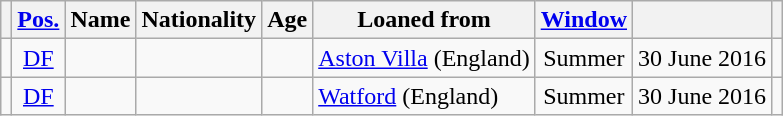<table class="wikitable sortable" style="text-align:center;">
<tr>
<th scope=col></th>
<th scope=col><a href='#'>Pos.</a></th>
<th scope=col>Name</th>
<th scope=col>Nationality</th>
<th scope=col>Age</th>
<th scope=col>Loaned from</th>
<th scope=col><a href='#'>Window</a></th>
<th scope=col></th>
<th scope=col class=unsortable></th>
</tr>
<tr>
<td></td>
<td><a href='#'>DF</a></td>
<td align=left></td>
<td align=left></td>
<td></td>
<td align=left><a href='#'>Aston Villa</a> (England)</td>
<td>Summer</td>
<td>30 June 2016</td>
<td></td>
</tr>
<tr>
<td></td>
<td><a href='#'>DF</a></td>
<td align=left></td>
<td align=left></td>
<td></td>
<td align=left><a href='#'>Watford</a> (England)</td>
<td>Summer</td>
<td>30 June 2016</td>
<td></td>
</tr>
</table>
